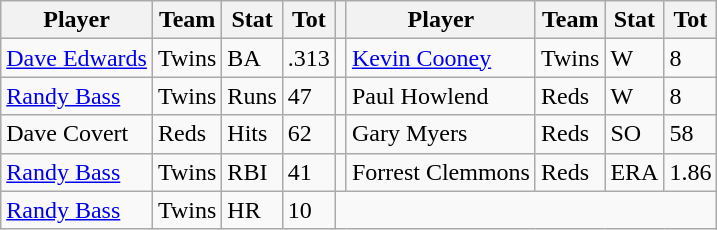<table class="wikitable">
<tr>
<th>Player</th>
<th>Team</th>
<th>Stat</th>
<th>Tot</th>
<th></th>
<th>Player</th>
<th>Team</th>
<th>Stat</th>
<th>Tot</th>
</tr>
<tr>
<td><a href='#'>Dave Edwards</a></td>
<td>Twins</td>
<td>BA</td>
<td>.313</td>
<td></td>
<td><a href='#'>Kevin Cooney</a></td>
<td>Twins</td>
<td>W</td>
<td>8</td>
</tr>
<tr>
<td><a href='#'>Randy Bass</a></td>
<td>Twins</td>
<td>Runs</td>
<td>47</td>
<td></td>
<td>Paul Howlend</td>
<td>Reds</td>
<td>W</td>
<td>8</td>
</tr>
<tr>
<td>Dave Covert</td>
<td>Reds</td>
<td>Hits</td>
<td>62</td>
<td></td>
<td>Gary Myers</td>
<td>Reds</td>
<td>SO</td>
<td>58</td>
</tr>
<tr>
<td><a href='#'>Randy Bass</a></td>
<td>Twins</td>
<td>RBI</td>
<td>41</td>
<td></td>
<td>Forrest Clemmons</td>
<td>Reds</td>
<td>ERA</td>
<td>1.86</td>
</tr>
<tr>
<td><a href='#'>Randy Bass</a></td>
<td>Twins</td>
<td>HR</td>
<td>10</td>
</tr>
</table>
